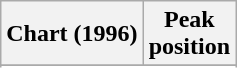<table class="wikitable sortable">
<tr>
<th>Chart (1996)</th>
<th>Peak<br>position</th>
</tr>
<tr>
</tr>
<tr>
</tr>
<tr>
</tr>
<tr>
</tr>
</table>
